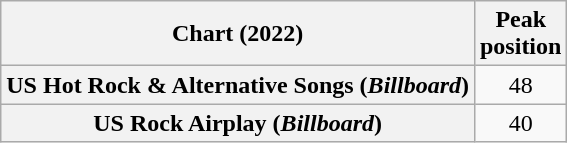<table class="wikitable sortable plainrowheaders" style="text-align:center">
<tr>
<th scope="col">Chart (2022)</th>
<th scope="col">Peak<br>position</th>
</tr>
<tr>
<th scope="row">US Hot Rock & Alternative Songs (<em>Billboard</em>)</th>
<td>48</td>
</tr>
<tr>
<th scope="row">US Rock Airplay (<em>Billboard</em>)</th>
<td>40</td>
</tr>
</table>
